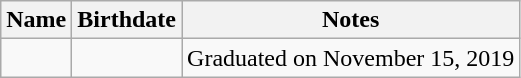<table class="wikitable">
<tr>
<th>Name</th>
<th>Birthdate</th>
<th>Notes</th>
</tr>
<tr>
<td></td>
<td></td>
<td>Graduated on November 15, 2019</td>
</tr>
</table>
